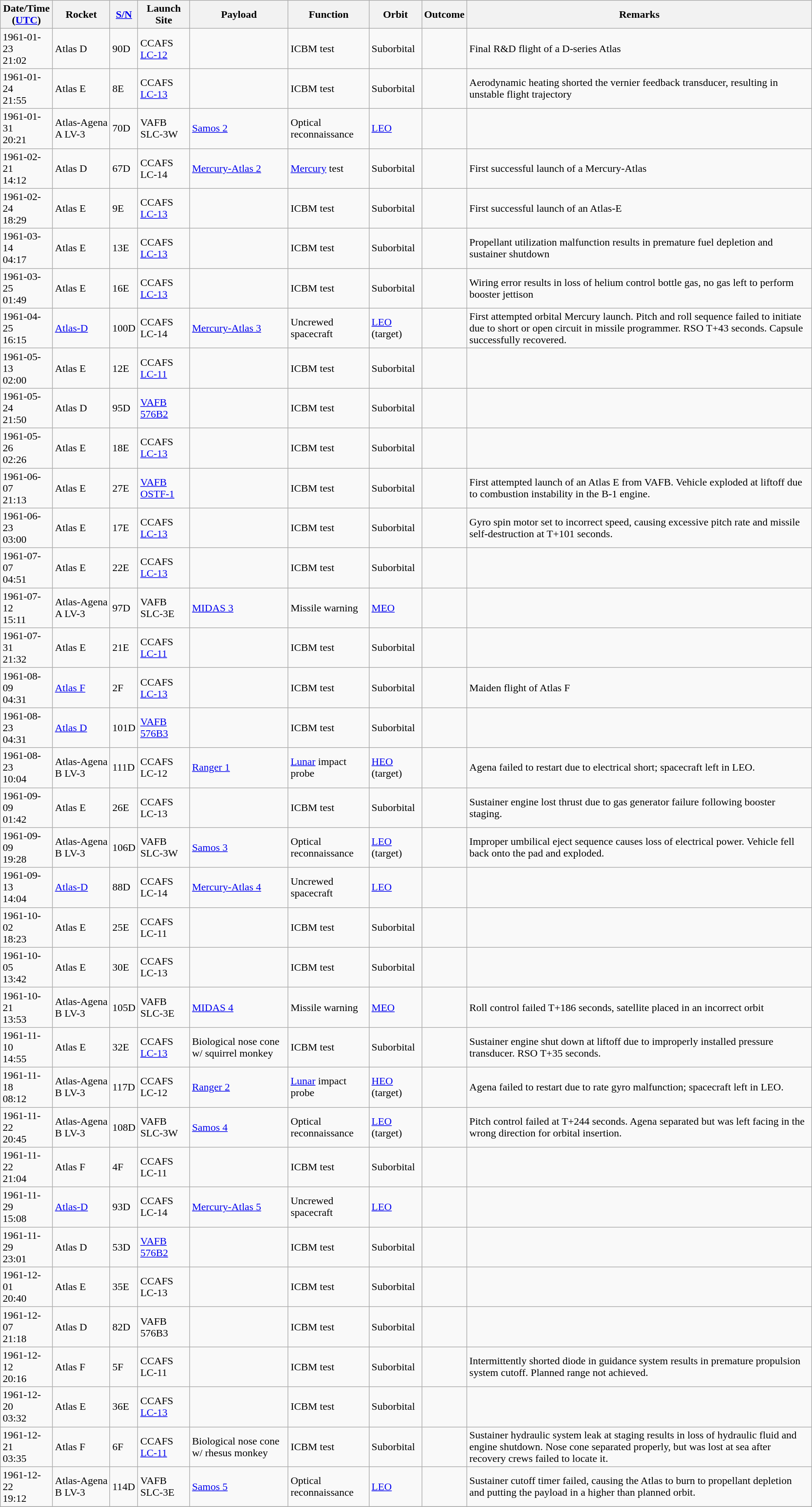<table class="wikitable" style="margin: 1em 1em 1em 0";>
<tr>
<th>Date/Time<br>(<a href='#'>UTC</a>)</th>
<th>Rocket</th>
<th><a href='#'>S/N</a></th>
<th>Launch Site</th>
<th>Payload</th>
<th>Function</th>
<th>Orbit</th>
<th>Outcome</th>
<th>Remarks</th>
</tr>
<tr>
<td>1961-01-23<br>21:02</td>
<td>Atlas D</td>
<td>90D</td>
<td>CCAFS <a href='#'>LC-12</a></td>
<td></td>
<td>ICBM test</td>
<td>Suborbital</td>
<td></td>
<td>Final R&D flight of a D-series Atlas</td>
</tr>
<tr>
<td>1961-01-24<br>21:55</td>
<td>Atlas E</td>
<td>8E</td>
<td>CCAFS <a href='#'>LC-13</a></td>
<td></td>
<td>ICBM test</td>
<td>Suborbital</td>
<td></td>
<td>Aerodynamic heating shorted the vernier feedback transducer, resulting in unstable flight trajectory</td>
</tr>
<tr>
<td>1961-01-31<br>20:21</td>
<td>Atlas-Agena A LV-3</td>
<td>70D</td>
<td>VAFB SLC-3W</td>
<td><a href='#'>Samos 2</a></td>
<td>Optical reconnaissance</td>
<td><a href='#'>LEO</a></td>
<td></td>
<td></td>
</tr>
<tr>
<td>1961-02-21<br>14:12</td>
<td>Atlas D</td>
<td>67D</td>
<td>CCAFS LC-14</td>
<td><a href='#'>Mercury-Atlas 2</a></td>
<td><a href='#'>Mercury</a> test</td>
<td>Suborbital</td>
<td></td>
<td>First successful launch of a Mercury-Atlas</td>
</tr>
<tr>
<td>1961-02-24<br>18:29</td>
<td>Atlas E</td>
<td>9E</td>
<td>CCAFS <a href='#'>LC-13</a></td>
<td></td>
<td>ICBM test</td>
<td>Suborbital</td>
<td></td>
<td>First successful launch of an Atlas-E</td>
</tr>
<tr>
<td>1961-03-14<br>04:17</td>
<td>Atlas E</td>
<td>13E</td>
<td>CCAFS <a href='#'>LC-13</a></td>
<td></td>
<td>ICBM test</td>
<td>Suborbital</td>
<td></td>
<td>Propellant utilization malfunction results in premature fuel depletion and sustainer shutdown</td>
</tr>
<tr>
<td>1961-03-25<br>01:49</td>
<td>Atlas E</td>
<td>16E</td>
<td>CCAFS <a href='#'>LC-13</a></td>
<td></td>
<td>ICBM test</td>
<td>Suborbital</td>
<td></td>
<td>Wiring error results in loss of helium control bottle gas, no gas left to perform booster jettison</td>
</tr>
<tr>
<td>1961-04-25<br>16:15</td>
<td><a href='#'>Atlas-D</a></td>
<td>100D</td>
<td>CCAFS LC-14</td>
<td><a href='#'>Mercury-Atlas 3</a></td>
<td>Uncrewed spacecraft</td>
<td><a href='#'>LEO</a> (target)</td>
<td></td>
<td>First attempted orbital Mercury launch. Pitch and roll sequence failed to initiate due to short or open circuit in missile programmer. RSO T+43 seconds. Capsule successfully recovered.</td>
</tr>
<tr>
<td>1961-05-13<br>02:00</td>
<td>Atlas E</td>
<td>12E</td>
<td>CCAFS <a href='#'>LC-11</a></td>
<td></td>
<td>ICBM test</td>
<td>Suborbital</td>
<td></td>
<td></td>
</tr>
<tr>
<td>1961-05-24<br>21:50</td>
<td>Atlas D</td>
<td>95D</td>
<td><a href='#'>VAFB</a> <a href='#'>576B2</a></td>
<td></td>
<td>ICBM test</td>
<td>Suborbital</td>
<td></td>
<td></td>
</tr>
<tr>
<td>1961-05-26<br>02:26</td>
<td>Atlas E</td>
<td>18E</td>
<td>CCAFS <a href='#'>LC-13</a></td>
<td></td>
<td>ICBM test</td>
<td>Suborbital</td>
<td></td>
<td></td>
</tr>
<tr>
<td>1961-06-07<br>21:13</td>
<td>Atlas E</td>
<td>27E</td>
<td><a href='#'>VAFB</a> <a href='#'>OSTF-1</a></td>
<td></td>
<td>ICBM test</td>
<td>Suborbital</td>
<td></td>
<td>First attempted launch of an Atlas E from VAFB. Vehicle exploded at liftoff due to combustion instability in the B-1 engine.</td>
</tr>
<tr>
<td>1961-06-23<br>03:00</td>
<td>Atlas E</td>
<td>17E</td>
<td>CCAFS <a href='#'>LC-13</a></td>
<td></td>
<td>ICBM test</td>
<td>Suborbital</td>
<td></td>
<td>Gyro spin motor set to incorrect speed, causing excessive pitch rate and missile self-destruction at T+101 seconds.</td>
</tr>
<tr>
<td>1961-07-07<br>04:51</td>
<td>Atlas E</td>
<td>22E</td>
<td>CCAFS <a href='#'>LC-13</a></td>
<td></td>
<td>ICBM test</td>
<td>Suborbital</td>
<td></td>
<td></td>
</tr>
<tr>
<td>1961-07-12<br>15:11</td>
<td>Atlas-Agena A LV-3</td>
<td>97D</td>
<td>VAFB SLC-3E</td>
<td><a href='#'>MIDAS 3</a></td>
<td>Missile warning</td>
<td><a href='#'>MEO</a></td>
<td></td>
<td></td>
</tr>
<tr>
<td>1961-07-31<br>21:32</td>
<td>Atlas E</td>
<td>21E</td>
<td>CCAFS <a href='#'>LC-11</a></td>
<td></td>
<td>ICBM test</td>
<td>Suborbital</td>
<td></td>
<td></td>
</tr>
<tr>
<td>1961-08-09<br>04:31</td>
<td><a href='#'>Atlas F</a></td>
<td>2F</td>
<td>CCAFS <a href='#'>LC-13</a></td>
<td></td>
<td>ICBM test</td>
<td>Suborbital</td>
<td></td>
<td>Maiden flight of Atlas F</td>
</tr>
<tr>
<td>1961-08-23<br>04:31</td>
<td><a href='#'>Atlas D</a></td>
<td>101D</td>
<td><a href='#'>VAFB</a> <a href='#'>576B3</a></td>
<td></td>
<td>ICBM test</td>
<td>Suborbital</td>
<td></td>
<td></td>
</tr>
<tr>
<td>1961-08-23<br>10:04</td>
<td>Atlas-Agena B LV-3</td>
<td>111D</td>
<td>CCAFS LC-12</td>
<td><a href='#'>Ranger 1</a></td>
<td><a href='#'>Lunar</a> impact probe</td>
<td><a href='#'>HEO</a> (target)</td>
<td></td>
<td>Agena failed to restart due to electrical short; spacecraft left in LEO.</td>
</tr>
<tr>
<td>1961-09-09<br>01:42</td>
<td>Atlas E</td>
<td>26E</td>
<td>CCAFS LC-13</td>
<td></td>
<td>ICBM test</td>
<td>Suborbital</td>
<td></td>
<td>Sustainer engine lost thrust due to gas generator failure following booster staging.</td>
</tr>
<tr>
<td>1961-09-09<br>19:28</td>
<td>Atlas-Agena B LV-3</td>
<td>106D</td>
<td>VAFB SLC-3W</td>
<td><a href='#'>Samos 3</a></td>
<td>Optical reconnaissance</td>
<td><a href='#'>LEO</a> (target)</td>
<td></td>
<td>Improper umbilical eject sequence causes loss of electrical power. Vehicle fell back onto the pad and exploded.</td>
</tr>
<tr>
<td>1961-09-13<br>14:04</td>
<td><a href='#'>Atlas-D</a></td>
<td>88D</td>
<td>CCAFS LC-14</td>
<td><a href='#'>Mercury-Atlas 4</a></td>
<td>Uncrewed spacecraft</td>
<td><a href='#'>LEO</a></td>
<td></td>
<td></td>
</tr>
<tr>
<td>1961-10-02<br>18:23</td>
<td>Atlas E</td>
<td>25E</td>
<td>CCAFS LC-11</td>
<td></td>
<td>ICBM test</td>
<td>Suborbital</td>
<td></td>
<td></td>
</tr>
<tr>
<td>1961-10-05<br>13:42</td>
<td>Atlas E</td>
<td>30E</td>
<td>CCAFS LC-13</td>
<td></td>
<td>ICBM test</td>
<td>Suborbital</td>
<td></td>
<td></td>
</tr>
<tr>
<td>1961-10-21<br>13:53</td>
<td>Atlas-Agena B LV-3</td>
<td>105D</td>
<td>VAFB SLC-3E</td>
<td><a href='#'>MIDAS 4</a></td>
<td>Missile warning</td>
<td><a href='#'>MEO</a></td>
<td></td>
<td>Roll control failed T+186 seconds, satellite placed in an incorrect orbit</td>
</tr>
<tr>
<td>1961-11-10<br>14:55</td>
<td>Atlas E</td>
<td>32E</td>
<td>CCAFS <a href='#'>LC-13</a></td>
<td>Biological nose cone w/ squirrel monkey</td>
<td>ICBM test</td>
<td>Suborbital</td>
<td></td>
<td>Sustainer engine shut down at liftoff due to improperly installed pressure transducer. RSO T+35 seconds.</td>
</tr>
<tr>
<td>1961-11-18<br>08:12</td>
<td>Atlas-Agena B LV-3</td>
<td>117D</td>
<td>CCAFS LC-12</td>
<td><a href='#'>Ranger 2</a></td>
<td><a href='#'>Lunar</a> impact probe</td>
<td><a href='#'>HEO</a> (target)</td>
<td></td>
<td>Agena failed to restart due to rate gyro malfunction; spacecraft left in LEO.</td>
</tr>
<tr>
<td>1961-11-22<br>20:45</td>
<td>Atlas-Agena B LV-3</td>
<td>108D</td>
<td>VAFB SLC-3W</td>
<td><a href='#'>Samos 4</a></td>
<td>Optical reconnaissance</td>
<td><a href='#'>LEO</a> (target)</td>
<td></td>
<td>Pitch control failed at T+244 seconds. Agena separated but was left facing in the wrong direction for orbital insertion.</td>
</tr>
<tr>
<td>1961-11-22<br>21:04</td>
<td>Atlas F</td>
<td>4F</td>
<td>CCAFS LC-11</td>
<td></td>
<td>ICBM test</td>
<td>Suborbital</td>
<td></td>
<td></td>
</tr>
<tr>
<td>1961-11-29<br>15:08</td>
<td><a href='#'>Atlas-D</a></td>
<td>93D</td>
<td>CCAFS LC-14</td>
<td><a href='#'>Mercury-Atlas 5</a></td>
<td>Uncrewed spacecraft</td>
<td><a href='#'>LEO</a></td>
<td></td>
<td></td>
</tr>
<tr>
<td>1961-11-29<br>23:01</td>
<td>Atlas D</td>
<td>53D</td>
<td><a href='#'>VAFB</a> <a href='#'>576B2</a></td>
<td></td>
<td>ICBM test</td>
<td>Suborbital</td>
<td></td>
<td></td>
</tr>
<tr>
<td>1961-12-01<br>20:40</td>
<td>Atlas E</td>
<td>35E</td>
<td>CCAFS LC-13</td>
<td></td>
<td>ICBM test</td>
<td>Suborbital</td>
<td></td>
<td></td>
</tr>
<tr>
<td>1961-12-07<br>21:18</td>
<td>Atlas D</td>
<td>82D</td>
<td>VAFB 576B3</td>
<td></td>
<td>ICBM test</td>
<td>Suborbital</td>
<td></td>
<td></td>
</tr>
<tr>
<td>1961-12-12<br>20:16</td>
<td>Atlas F</td>
<td>5F</td>
<td>CCAFS LC-11</td>
<td></td>
<td>ICBM test</td>
<td>Suborbital</td>
<td></td>
<td>Intermittently shorted diode in guidance system results in premature propulsion system cutoff. Planned range not achieved.</td>
</tr>
<tr>
<td>1961-12-20<br>03:32</td>
<td>Atlas E</td>
<td>36E</td>
<td>CCAFS <a href='#'>LC-13</a></td>
<td></td>
<td>ICBM test</td>
<td>Suborbital</td>
<td></td>
<td></td>
</tr>
<tr>
<td>1961-12-21<br>03:35</td>
<td>Atlas F</td>
<td>6F</td>
<td>CCAFS <a href='#'>LC-11</a></td>
<td>Biological nose cone w/ rhesus monkey</td>
<td>ICBM test</td>
<td>Suborbital</td>
<td></td>
<td>Sustainer hydraulic system leak at staging results in loss of hydraulic fluid and engine shutdown. Nose cone separated properly, but was lost at sea after recovery crews failed to locate it.</td>
</tr>
<tr>
<td>1961-12-22<br>19:12</td>
<td>Atlas-Agena B LV-3</td>
<td>114D</td>
<td>VAFB SLC-3E</td>
<td><a href='#'>Samos 5</a></td>
<td>Optical reconnaissance</td>
<td><a href='#'>LEO</a></td>
<td></td>
<td>Sustainer cutoff timer failed, causing the Atlas to burn to propellant depletion and putting the payload in a higher than planned orbit.</td>
</tr>
<tr>
</tr>
</table>
